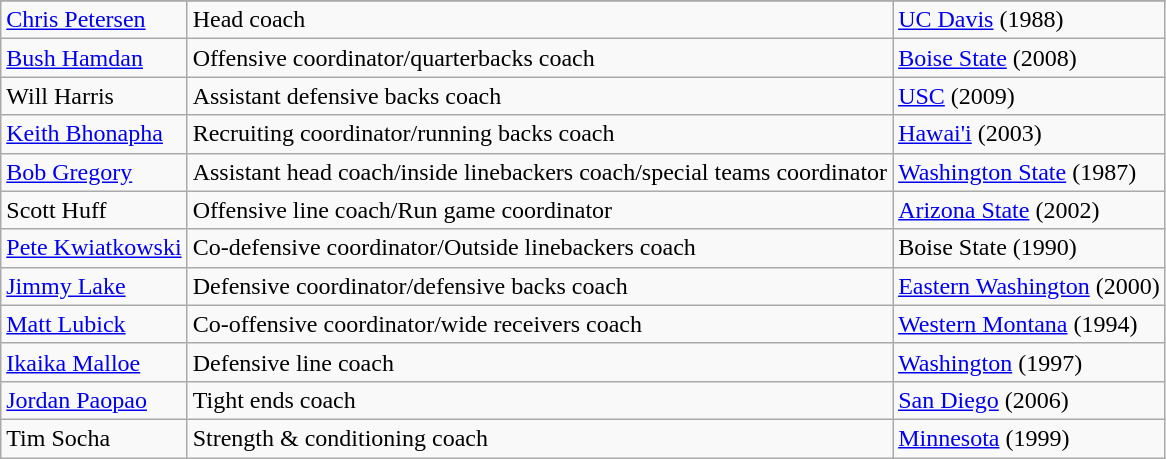<table class="wikitable">
<tr>
</tr>
<tr>
<td><a href='#'>Chris Petersen</a></td>
<td>Head coach</td>
<td><a href='#'>UC Davis</a> (1988)</td>
</tr>
<tr>
<td><a href='#'>Bush Hamdan</a></td>
<td>Offensive coordinator/quarterbacks coach</td>
<td><a href='#'>Boise State</a> (2008)</td>
</tr>
<tr>
<td>Will Harris</td>
<td>Assistant defensive backs coach</td>
<td><a href='#'>USC</a> (2009)</td>
</tr>
<tr>
<td><a href='#'>Keith Bhonapha</a></td>
<td>Recruiting coordinator/running backs coach</td>
<td><a href='#'>Hawai'i</a> (2003)</td>
</tr>
<tr>
<td><a href='#'>Bob Gregory</a></td>
<td>Assistant head coach/inside linebackers coach/special teams coordinator</td>
<td><a href='#'>Washington State</a> (1987)</td>
</tr>
<tr>
<td>Scott Huff</td>
<td>Offensive line coach/Run game coordinator</td>
<td><a href='#'>Arizona State</a> (2002)</td>
</tr>
<tr>
<td><a href='#'>Pete Kwiatkowski</a></td>
<td>Co-defensive coordinator/Outside linebackers coach</td>
<td>Boise State (1990)</td>
</tr>
<tr>
<td><a href='#'>Jimmy Lake</a></td>
<td>Defensive coordinator/defensive backs coach</td>
<td><a href='#'>Eastern Washington</a> (2000)</td>
</tr>
<tr>
<td><a href='#'>Matt Lubick</a></td>
<td>Co-offensive coordinator/wide receivers coach</td>
<td><a href='#'>Western Montana</a> (1994)</td>
</tr>
<tr>
<td><a href='#'>Ikaika Malloe</a></td>
<td>Defensive line coach</td>
<td><a href='#'>Washington</a> (1997)</td>
</tr>
<tr>
<td><a href='#'>Jordan Paopao</a></td>
<td>Tight ends coach</td>
<td><a href='#'>San Diego</a> (2006)</td>
</tr>
<tr>
<td>Tim Socha</td>
<td>Strength & conditioning coach</td>
<td><a href='#'>Minnesota</a> (1999)</td>
</tr>
</table>
